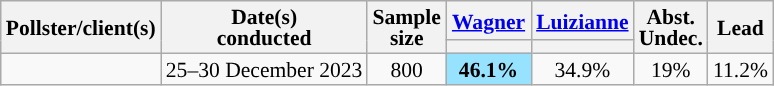<table class="wikitable" style="text-align:center;font-size:90%;line-height:14px;">
<tr>
<th rowspan="2">Pollster/client(s)</th>
<th rowspan="2">Date(s) <br>conducted</th>
<th rowspan="2">Sample <br>size</th>
<th class="unsortable" style="width:50px;"><a href='#'>Wagner</a><br></th>
<th class="unsortable" style="width:50px;"><a href='#'>Luizianne</a><br></th>
<th rowspan="2">Abst.<br>Undec.</th>
<th rowspan="2">Lead</th>
</tr>
<tr>
<th data-sort-type="number" class="sortable" style="background:"></th>
<th data-sort-type="number" class="sortable" style="background:"></th>
</tr>
<tr>
<td></td>
<td>25–30 December 2023</td>
<td>800</td>
<td style="background:#97e3ff;"><strong>46.1%</strong></td>
<td>34.9%</td>
<td>19%</td>
<td style="background:">11.2%</td>
</tr>
</table>
